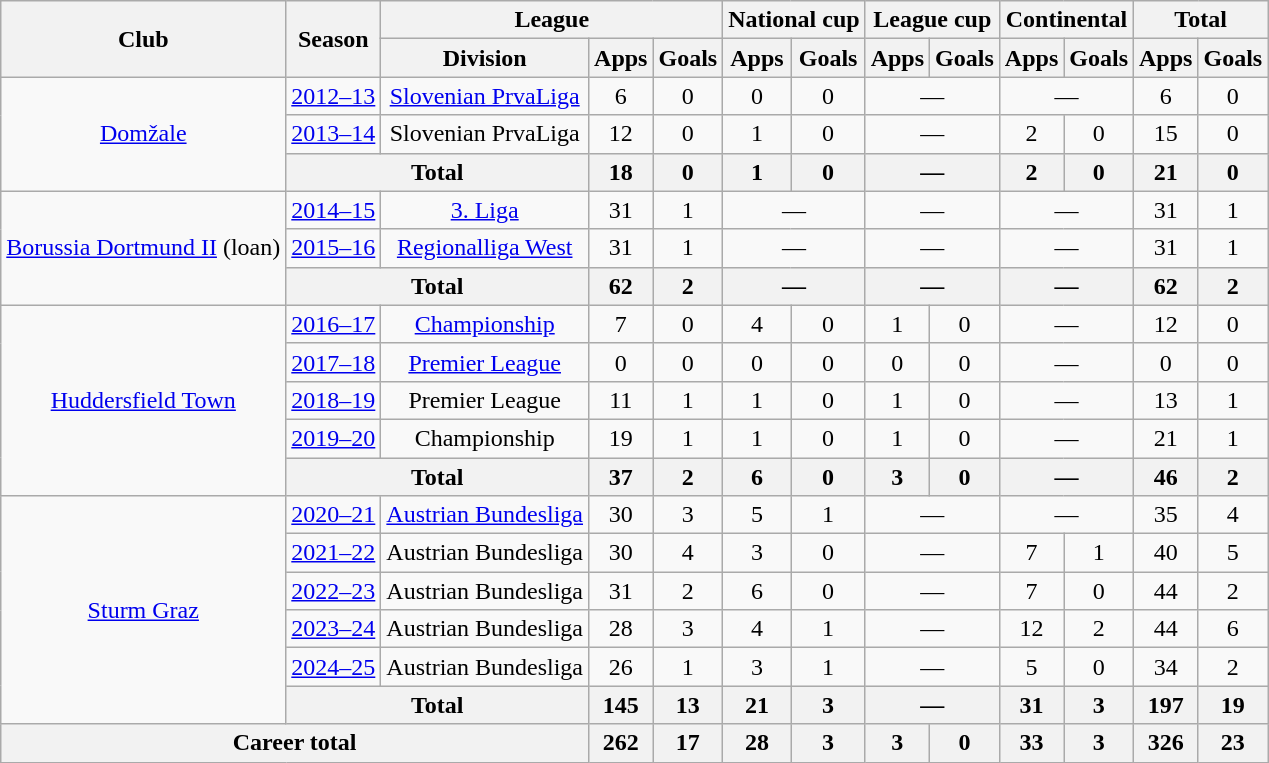<table class="wikitable" style="text-align: center;">
<tr>
<th rowspan=2>Club</th>
<th rowspan=2>Season</th>
<th colspan=3>League</th>
<th colspan=2>National cup</th>
<th colspan=2>League cup</th>
<th colspan=2>Continental</th>
<th colspan=2>Total</th>
</tr>
<tr>
<th>Division</th>
<th>Apps</th>
<th>Goals</th>
<th>Apps</th>
<th>Goals</th>
<th>Apps</th>
<th>Goals</th>
<th>Apps</th>
<th>Goals</th>
<th>Apps</th>
<th>Goals</th>
</tr>
<tr>
<td rowspan="3"><a href='#'>Domžale</a></td>
<td><a href='#'>2012–13</a></td>
<td><a href='#'>Slovenian PrvaLiga</a></td>
<td>6</td>
<td>0</td>
<td>0</td>
<td>0</td>
<td colspan="2">—</td>
<td colspan="2">—</td>
<td>6</td>
<td>0</td>
</tr>
<tr>
<td><a href='#'>2013–14</a></td>
<td>Slovenian PrvaLiga</td>
<td>12</td>
<td>0</td>
<td>1</td>
<td>0</td>
<td colspan="2">—</td>
<td>2</td>
<td>0</td>
<td>15</td>
<td>0</td>
</tr>
<tr>
<th colspan=2>Total</th>
<th>18</th>
<th>0</th>
<th>1</th>
<th>0</th>
<th colspan="2">—</th>
<th>2</th>
<th>0</th>
<th>21</th>
<th>0</th>
</tr>
<tr>
<td rowspan=3><a href='#'>Borussia Dortmund II</a> (loan)</td>
<td><a href='#'>2014–15</a></td>
<td><a href='#'>3. Liga</a></td>
<td>31</td>
<td>1</td>
<td colspan="2">—</td>
<td colspan="2">—</td>
<td colspan="2">—</td>
<td>31</td>
<td>1</td>
</tr>
<tr>
<td><a href='#'>2015–16</a></td>
<td><a href='#'>Regionalliga West</a></td>
<td>31</td>
<td>1</td>
<td colspan="2">—</td>
<td colspan="2">—</td>
<td colspan="2">—</td>
<td>31</td>
<td>1</td>
</tr>
<tr>
<th colspan=2>Total</th>
<th>62</th>
<th>2</th>
<th colspan="2">—</th>
<th colspan="2">—</th>
<th colspan="2">—</th>
<th>62</th>
<th>2</th>
</tr>
<tr>
<td rowspan=5><a href='#'>Huddersfield Town</a></td>
<td><a href='#'>2016–17</a></td>
<td><a href='#'>Championship</a></td>
<td>7</td>
<td>0</td>
<td>4</td>
<td>0</td>
<td>1</td>
<td>0</td>
<td colspan="2">—</td>
<td>12</td>
<td>0</td>
</tr>
<tr>
<td><a href='#'>2017–18</a></td>
<td><a href='#'>Premier League</a></td>
<td>0</td>
<td>0</td>
<td>0</td>
<td>0</td>
<td>0</td>
<td>0</td>
<td colspan="2">—</td>
<td>0</td>
<td>0</td>
</tr>
<tr>
<td><a href='#'>2018–19</a></td>
<td>Premier League</td>
<td>11</td>
<td>1</td>
<td>1</td>
<td>0</td>
<td>1</td>
<td>0</td>
<td colspan="2">—</td>
<td>13</td>
<td>1</td>
</tr>
<tr>
<td><a href='#'>2019–20</a></td>
<td>Championship</td>
<td>19</td>
<td>1</td>
<td>1</td>
<td>0</td>
<td>1</td>
<td>0</td>
<td colspan="2">—</td>
<td>21</td>
<td>1</td>
</tr>
<tr>
<th colspan=2>Total</th>
<th>37</th>
<th>2</th>
<th>6</th>
<th>0</th>
<th>3</th>
<th>0</th>
<th colspan="2">—</th>
<th>46</th>
<th>2</th>
</tr>
<tr>
<td rowspan="6"><a href='#'>Sturm Graz</a></td>
<td><a href='#'>2020–21</a></td>
<td><a href='#'>Austrian Bundesliga</a></td>
<td>30</td>
<td>3</td>
<td>5</td>
<td>1</td>
<td colspan="2">—</td>
<td colspan="2">—</td>
<td>35</td>
<td>4</td>
</tr>
<tr>
<td><a href='#'>2021–22</a></td>
<td>Austrian Bundesliga</td>
<td>30</td>
<td>4</td>
<td>3</td>
<td>0</td>
<td colspan="2">—</td>
<td>7</td>
<td>1</td>
<td>40</td>
<td>5</td>
</tr>
<tr>
<td><a href='#'>2022–23</a></td>
<td>Austrian Bundesliga</td>
<td>31</td>
<td>2</td>
<td>6</td>
<td>0</td>
<td colspan="2">—</td>
<td>7</td>
<td>0</td>
<td>44</td>
<td>2</td>
</tr>
<tr>
<td><a href='#'>2023–24</a></td>
<td>Austrian Bundesliga</td>
<td>28</td>
<td>3</td>
<td>4</td>
<td>1</td>
<td colspan="2">—</td>
<td>12</td>
<td>2</td>
<td>44</td>
<td>6</td>
</tr>
<tr>
<td><a href='#'>2024–25</a></td>
<td>Austrian Bundesliga</td>
<td>26</td>
<td>1</td>
<td>3</td>
<td>1</td>
<td colspan="2">—</td>
<td>5</td>
<td>0</td>
<td>34</td>
<td>2</td>
</tr>
<tr>
<th colspan="2">Total</th>
<th>145</th>
<th>13</th>
<th>21</th>
<th>3</th>
<th colspan="2">—</th>
<th>31</th>
<th>3</th>
<th>197</th>
<th>19</th>
</tr>
<tr>
<th colspan=3>Career total</th>
<th>262</th>
<th>17</th>
<th>28</th>
<th>3</th>
<th>3</th>
<th>0</th>
<th>33</th>
<th>3</th>
<th>326</th>
<th>23</th>
</tr>
</table>
